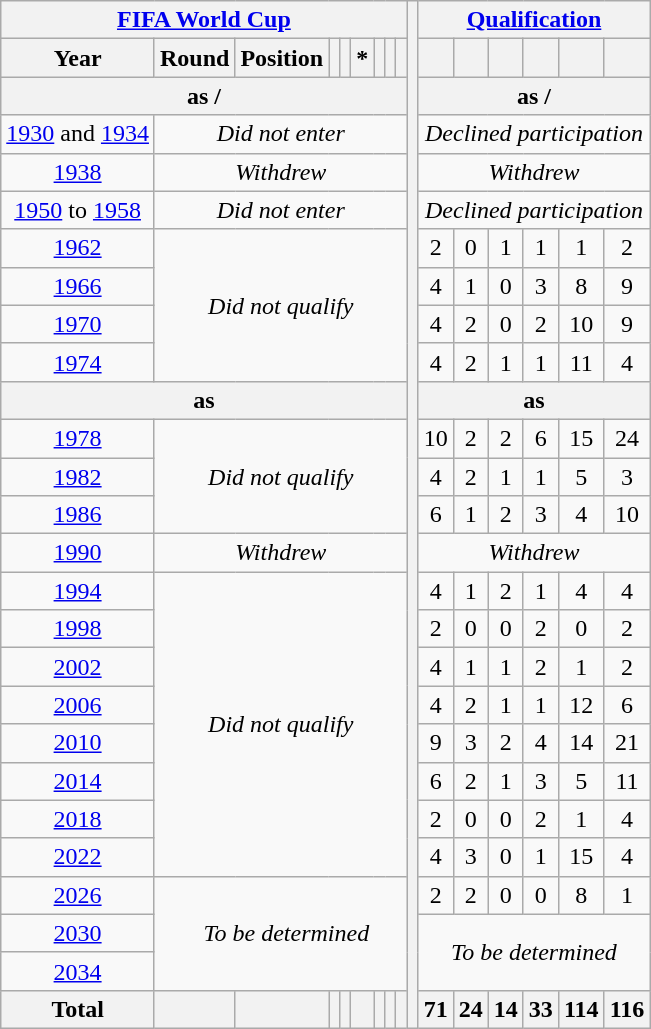<table class="wikitable" style="text-align: center;">
<tr>
<th colspan=9><a href='#'>FIFA World Cup</a></th>
<th rowspan=39></th>
<th colspan=6><a href='#'>Qualification</a></th>
</tr>
<tr>
<th>Year</th>
<th>Round</th>
<th>Position</th>
<th></th>
<th></th>
<th>*</th>
<th></th>
<th></th>
<th></th>
<th></th>
<th></th>
<th></th>
<th></th>
<th></th>
<th></th>
</tr>
<tr>
<th colspan=9>as  / </th>
<th colspan=6>as  / </th>
</tr>
<tr>
<td><a href='#'>1930</a> and <a href='#'>1934</a></td>
<td colspan=8><em>Did not enter</em></td>
<td colspan=6><em>Declined participation</em></td>
</tr>
<tr>
<td> <a href='#'>1938</a></td>
<td colspan=8><em>Withdrew</em></td>
<td colspan=6><em>Withdrew</em></td>
</tr>
<tr>
<td><a href='#'>1950</a> to <a href='#'>1958</a></td>
<td colspan=8><em>Did not enter</em></td>
<td colspan=6><em>Declined participation</em></td>
</tr>
<tr>
<td> <a href='#'>1962</a></td>
<td colspan=8 rowspan=4><em>Did not qualify</em></td>
<td>2</td>
<td>0</td>
<td>1</td>
<td>1</td>
<td>1</td>
<td>2</td>
</tr>
<tr>
<td> <a href='#'>1966</a></td>
<td>4</td>
<td>1</td>
<td>0</td>
<td>3</td>
<td>8</td>
<td>9</td>
</tr>
<tr>
<td> <a href='#'>1970</a></td>
<td>4</td>
<td>2</td>
<td>0</td>
<td>2</td>
<td>10</td>
<td>9</td>
</tr>
<tr>
<td> <a href='#'>1974</a></td>
<td>4</td>
<td>2</td>
<td>1</td>
<td>1</td>
<td>11</td>
<td>4</td>
</tr>
<tr>
<th colspan=9>as </th>
<th colspan=6>as </th>
</tr>
<tr>
<td> <a href='#'>1978</a></td>
<td colspan=8 rowspan=3><em>Did not qualify</em></td>
<td>10</td>
<td>2</td>
<td>2</td>
<td>6</td>
<td>15</td>
<td>24</td>
</tr>
<tr>
<td> <a href='#'>1982</a></td>
<td>4</td>
<td>2</td>
<td>1</td>
<td>1</td>
<td>5</td>
<td>3</td>
</tr>
<tr>
<td> <a href='#'>1986</a></td>
<td>6</td>
<td>1</td>
<td>2</td>
<td>3</td>
<td>4</td>
<td>10</td>
</tr>
<tr>
<td> <a href='#'>1990</a></td>
<td colspan=8><em>Withdrew</em></td>
<td colspan=6><em>Withdrew</em></td>
</tr>
<tr>
<td> <a href='#'>1994</a></td>
<td colspan=8 rowspan=8><em>Did not qualify</em></td>
<td>4</td>
<td>1</td>
<td>2</td>
<td>1</td>
<td>4</td>
<td>4</td>
</tr>
<tr>
<td> <a href='#'>1998</a></td>
<td>2</td>
<td>0</td>
<td>0</td>
<td>2</td>
<td>0</td>
<td>2</td>
</tr>
<tr>
<td>  <a href='#'>2002</a></td>
<td>4</td>
<td>1</td>
<td>1</td>
<td>2</td>
<td>1</td>
<td>2</td>
</tr>
<tr>
<td> <a href='#'>2006</a></td>
<td>4</td>
<td>2</td>
<td>1</td>
<td>1</td>
<td>12</td>
<td>6</td>
</tr>
<tr>
<td> <a href='#'>2010</a></td>
<td>9</td>
<td>3</td>
<td>2</td>
<td>4</td>
<td>14</td>
<td>21</td>
</tr>
<tr>
<td> <a href='#'>2014</a></td>
<td>6</td>
<td>2</td>
<td>1</td>
<td>3</td>
<td>5</td>
<td>11</td>
</tr>
<tr>
<td> <a href='#'>2018</a></td>
<td>2</td>
<td>0</td>
<td>0</td>
<td>2</td>
<td>1</td>
<td>4</td>
</tr>
<tr>
<td> <a href='#'>2022</a></td>
<td>4</td>
<td>3</td>
<td>0</td>
<td>1</td>
<td>15</td>
<td>4</td>
</tr>
<tr>
<td>   <a href='#'>2026</a></td>
<td colspan=9 rowspan=3><em>To be determined</em></td>
<td>2</td>
<td>2</td>
<td>0</td>
<td>0</td>
<td>8</td>
<td>1</td>
</tr>
<tr>
<td>   <a href='#'>2030</a></td>
<td colspan=7 rowspan=2><em>To be determined</em></td>
</tr>
<tr>
<td> <a href='#'>2034</a></td>
</tr>
<tr>
<th>Total</th>
<th></th>
<th></th>
<th></th>
<th></th>
<th></th>
<th></th>
<th></th>
<th></th>
<th>71</th>
<th>24</th>
<th>14</th>
<th>33</th>
<th>114</th>
<th>116</th>
</tr>
</table>
